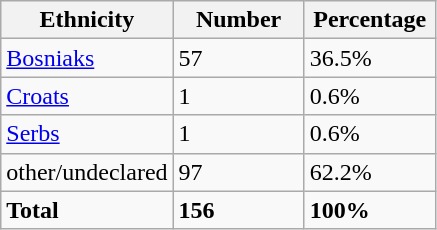<table class="wikitable">
<tr>
<th width="100px">Ethnicity</th>
<th width="80px">Number</th>
<th width="80px">Percentage</th>
</tr>
<tr>
<td><a href='#'>Bosniaks</a></td>
<td>57</td>
<td>36.5%</td>
</tr>
<tr>
<td><a href='#'>Croats</a></td>
<td>1</td>
<td>0.6%</td>
</tr>
<tr>
<td><a href='#'>Serbs</a></td>
<td>1</td>
<td>0.6%</td>
</tr>
<tr>
<td>other/undeclared</td>
<td>97</td>
<td>62.2%</td>
</tr>
<tr>
<td><strong>Total</strong></td>
<td><strong>156</strong></td>
<td><strong>100%</strong></td>
</tr>
</table>
